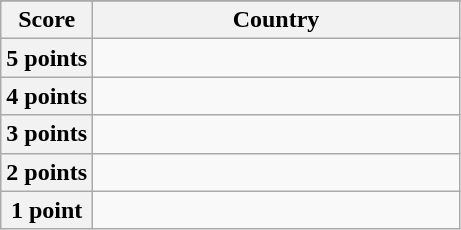<table class="wikitable">
<tr>
</tr>
<tr>
<th scope="col" width="20%">Score</th>
<th scope="col">Country</th>
</tr>
<tr>
<th scope="row" width=20%>5 points</th>
<td></td>
</tr>
<tr>
<th scope="row" width=20%>4 points</th>
<td></td>
</tr>
<tr>
<th scope="row" width=20%>3 points</th>
<td></td>
</tr>
<tr>
<th scope="row" width=20%>2 points</th>
<td></td>
</tr>
<tr>
<th scope="row" width=20%>1 point</th>
<td></td>
</tr>
</table>
